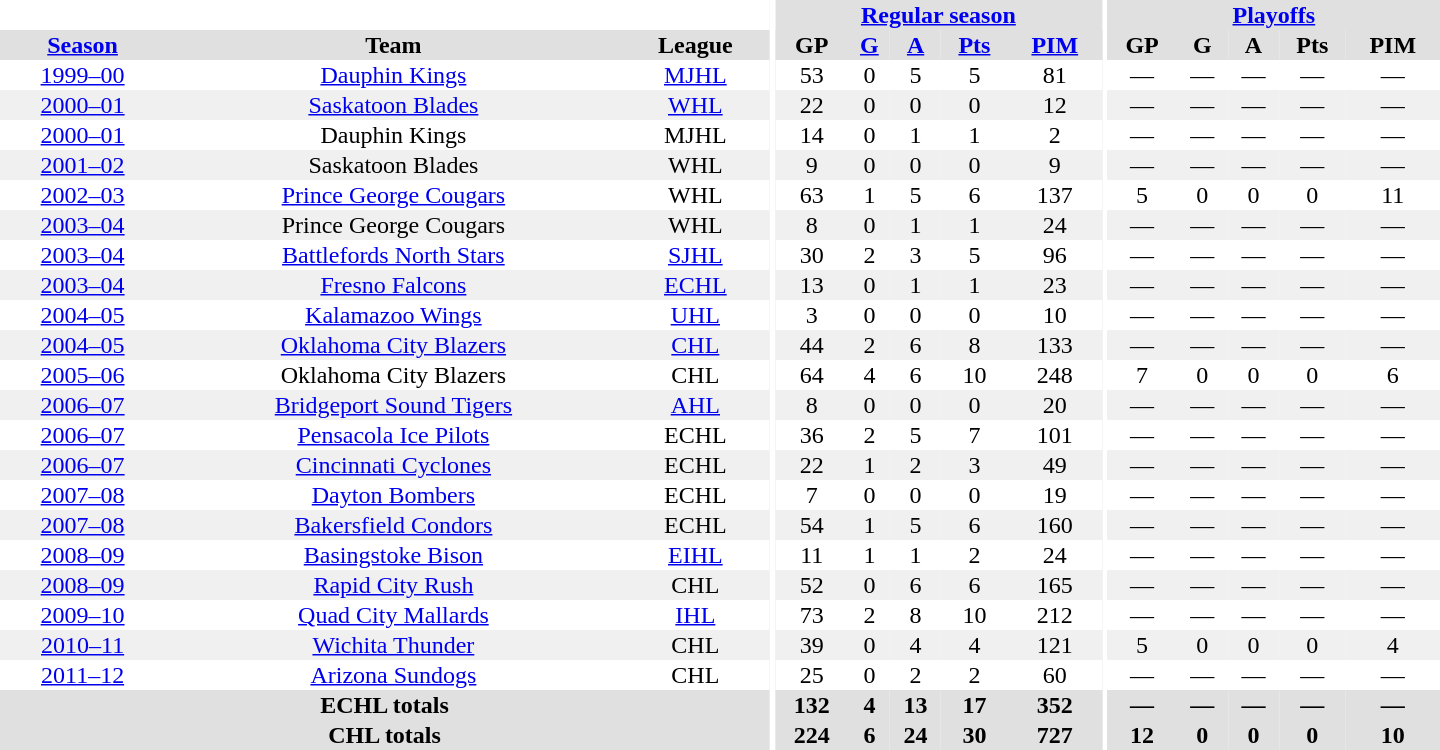<table border="0" cellpadding="1" cellspacing="0" style="text-align:center; width:60em">
<tr bgcolor="#e0e0e0">
<th colspan="3" bgcolor="#ffffff"></th>
<th rowspan="99" bgcolor="#ffffff"></th>
<th colspan="5"><a href='#'>Regular season</a></th>
<th rowspan="99" bgcolor="#ffffff"></th>
<th colspan="5"><a href='#'>Playoffs</a></th>
</tr>
<tr bgcolor="#e0e0e0">
<th><a href='#'>Season</a></th>
<th>Team</th>
<th>League</th>
<th>GP</th>
<th><a href='#'>G</a></th>
<th><a href='#'>A</a></th>
<th><a href='#'>Pts</a></th>
<th><a href='#'>PIM</a></th>
<th>GP</th>
<th>G</th>
<th>A</th>
<th>Pts</th>
<th>PIM</th>
</tr>
<tr>
<td><a href='#'>1999–00</a></td>
<td><a href='#'>Dauphin Kings</a></td>
<td><a href='#'>MJHL</a></td>
<td>53</td>
<td>0</td>
<td>5</td>
<td>5</td>
<td>81</td>
<td>—</td>
<td>—</td>
<td>—</td>
<td>—</td>
<td>—</td>
</tr>
<tr bgcolor="#f0f0f0">
<td><a href='#'>2000–01</a></td>
<td><a href='#'>Saskatoon Blades</a></td>
<td><a href='#'>WHL</a></td>
<td>22</td>
<td>0</td>
<td>0</td>
<td>0</td>
<td>12</td>
<td>—</td>
<td>—</td>
<td>—</td>
<td>—</td>
<td>—</td>
</tr>
<tr>
<td><a href='#'>2000–01</a></td>
<td>Dauphin Kings</td>
<td>MJHL</td>
<td>14</td>
<td>0</td>
<td>1</td>
<td>1</td>
<td>2</td>
<td>—</td>
<td>—</td>
<td>—</td>
<td>—</td>
<td>—</td>
</tr>
<tr bgcolor="#f0f0f0">
<td><a href='#'>2001–02</a></td>
<td>Saskatoon Blades</td>
<td>WHL</td>
<td>9</td>
<td>0</td>
<td>0</td>
<td>0</td>
<td>9</td>
<td>—</td>
<td>—</td>
<td>—</td>
<td>—</td>
<td>—</td>
</tr>
<tr>
<td><a href='#'>2002–03</a></td>
<td><a href='#'>Prince George Cougars</a></td>
<td>WHL</td>
<td>63</td>
<td>1</td>
<td>5</td>
<td>6</td>
<td>137</td>
<td>5</td>
<td>0</td>
<td>0</td>
<td>0</td>
<td>11</td>
</tr>
<tr bgcolor="#f0f0f0">
<td><a href='#'>2003–04</a></td>
<td>Prince George Cougars</td>
<td>WHL</td>
<td>8</td>
<td>0</td>
<td>1</td>
<td>1</td>
<td>24</td>
<td>—</td>
<td>—</td>
<td>—</td>
<td>—</td>
<td>—</td>
</tr>
<tr>
<td><a href='#'>2003–04</a></td>
<td><a href='#'>Battlefords North Stars</a></td>
<td><a href='#'>SJHL</a></td>
<td>30</td>
<td>2</td>
<td>3</td>
<td>5</td>
<td>96</td>
<td>—</td>
<td>—</td>
<td>—</td>
<td>—</td>
<td>—</td>
</tr>
<tr bgcolor="#f0f0f0">
<td><a href='#'>2003–04</a></td>
<td><a href='#'>Fresno Falcons</a></td>
<td><a href='#'>ECHL</a></td>
<td>13</td>
<td>0</td>
<td>1</td>
<td>1</td>
<td>23</td>
<td>—</td>
<td>—</td>
<td>—</td>
<td>—</td>
<td>—</td>
</tr>
<tr>
<td><a href='#'>2004–05</a></td>
<td><a href='#'>Kalamazoo Wings</a></td>
<td><a href='#'>UHL</a></td>
<td>3</td>
<td>0</td>
<td>0</td>
<td>0</td>
<td>10</td>
<td>—</td>
<td>—</td>
<td>—</td>
<td>—</td>
<td>—</td>
</tr>
<tr bgcolor="#f0f0f0">
<td><a href='#'>2004–05</a></td>
<td><a href='#'>Oklahoma City Blazers</a></td>
<td><a href='#'>CHL</a></td>
<td>44</td>
<td>2</td>
<td>6</td>
<td>8</td>
<td>133</td>
<td>—</td>
<td>—</td>
<td>—</td>
<td>—</td>
<td>—</td>
</tr>
<tr>
<td><a href='#'>2005–06</a></td>
<td>Oklahoma City Blazers</td>
<td>CHL</td>
<td>64</td>
<td>4</td>
<td>6</td>
<td>10</td>
<td>248</td>
<td>7</td>
<td>0</td>
<td>0</td>
<td>0</td>
<td>6</td>
</tr>
<tr bgcolor="#f0f0f0">
<td><a href='#'>2006–07</a></td>
<td><a href='#'>Bridgeport Sound Tigers</a></td>
<td><a href='#'>AHL</a></td>
<td>8</td>
<td>0</td>
<td>0</td>
<td>0</td>
<td>20</td>
<td>—</td>
<td>—</td>
<td>—</td>
<td>—</td>
<td>—</td>
</tr>
<tr>
<td><a href='#'>2006–07</a></td>
<td><a href='#'>Pensacola Ice Pilots</a></td>
<td>ECHL</td>
<td>36</td>
<td>2</td>
<td>5</td>
<td>7</td>
<td>101</td>
<td>—</td>
<td>—</td>
<td>—</td>
<td>—</td>
<td>—</td>
</tr>
<tr bgcolor="#f0f0f0">
<td><a href='#'>2006–07</a></td>
<td><a href='#'>Cincinnati Cyclones</a></td>
<td>ECHL</td>
<td>22</td>
<td>1</td>
<td>2</td>
<td>3</td>
<td>49</td>
<td>—</td>
<td>—</td>
<td>—</td>
<td>—</td>
<td>—</td>
</tr>
<tr>
<td><a href='#'>2007–08</a></td>
<td><a href='#'>Dayton Bombers</a></td>
<td>ECHL</td>
<td>7</td>
<td>0</td>
<td>0</td>
<td>0</td>
<td>19</td>
<td>—</td>
<td>—</td>
<td>—</td>
<td>—</td>
<td>—</td>
</tr>
<tr bgcolor="#f0f0f0">
<td><a href='#'>2007–08</a></td>
<td><a href='#'>Bakersfield Condors</a></td>
<td>ECHL</td>
<td>54</td>
<td>1</td>
<td>5</td>
<td>6</td>
<td>160</td>
<td>—</td>
<td>—</td>
<td>—</td>
<td>—</td>
<td>—</td>
</tr>
<tr>
<td><a href='#'>2008–09</a></td>
<td><a href='#'>Basingstoke Bison</a></td>
<td><a href='#'>EIHL</a></td>
<td>11</td>
<td>1</td>
<td>1</td>
<td>2</td>
<td>24</td>
<td>—</td>
<td>—</td>
<td>—</td>
<td>—</td>
<td>—</td>
</tr>
<tr bgcolor="#f0f0f0">
<td><a href='#'>2008–09</a></td>
<td><a href='#'>Rapid City Rush</a></td>
<td>CHL</td>
<td>52</td>
<td>0</td>
<td>6</td>
<td>6</td>
<td>165</td>
<td>—</td>
<td>—</td>
<td>—</td>
<td>—</td>
<td>—</td>
</tr>
<tr>
<td><a href='#'>2009–10</a></td>
<td><a href='#'>Quad City Mallards</a></td>
<td><a href='#'>IHL</a></td>
<td>73</td>
<td>2</td>
<td>8</td>
<td>10</td>
<td>212</td>
<td>—</td>
<td>—</td>
<td>—</td>
<td>—</td>
<td>—</td>
</tr>
<tr bgcolor="#f0f0f0">
<td><a href='#'>2010–11</a></td>
<td><a href='#'>Wichita Thunder</a></td>
<td>CHL</td>
<td>39</td>
<td>0</td>
<td>4</td>
<td>4</td>
<td>121</td>
<td>5</td>
<td>0</td>
<td>0</td>
<td>0</td>
<td>4</td>
</tr>
<tr>
<td><a href='#'>2011–12</a></td>
<td><a href='#'>Arizona Sundogs</a></td>
<td>CHL</td>
<td>25</td>
<td>0</td>
<td>2</td>
<td>2</td>
<td>60</td>
<td>—</td>
<td>—</td>
<td>—</td>
<td>—</td>
<td>—</td>
</tr>
<tr>
</tr>
<tr ALIGN="center" bgcolor="#e0e0e0">
<th colspan="3">ECHL totals</th>
<th ALIGN="center">132</th>
<th ALIGN="center">4</th>
<th ALIGN="center">13</th>
<th ALIGN="center">17</th>
<th ALIGN="center">352</th>
<th ALIGN="center">—</th>
<th ALIGN="center">—</th>
<th ALIGN="center">—</th>
<th ALIGN="center">—</th>
<th ALIGN="center">—</th>
</tr>
<tr>
</tr>
<tr ALIGN="center" bgcolor="#e0e0e0">
<th colspan="3">CHL totals</th>
<th ALIGN="center">224</th>
<th ALIGN="center">6</th>
<th ALIGN="center">24</th>
<th ALIGN="center">30</th>
<th ALIGN="center">727</th>
<th ALIGN="center">12</th>
<th ALIGN="center">0</th>
<th ALIGN="center">0</th>
<th ALIGN="center">0</th>
<th ALIGN="center">10</th>
</tr>
</table>
